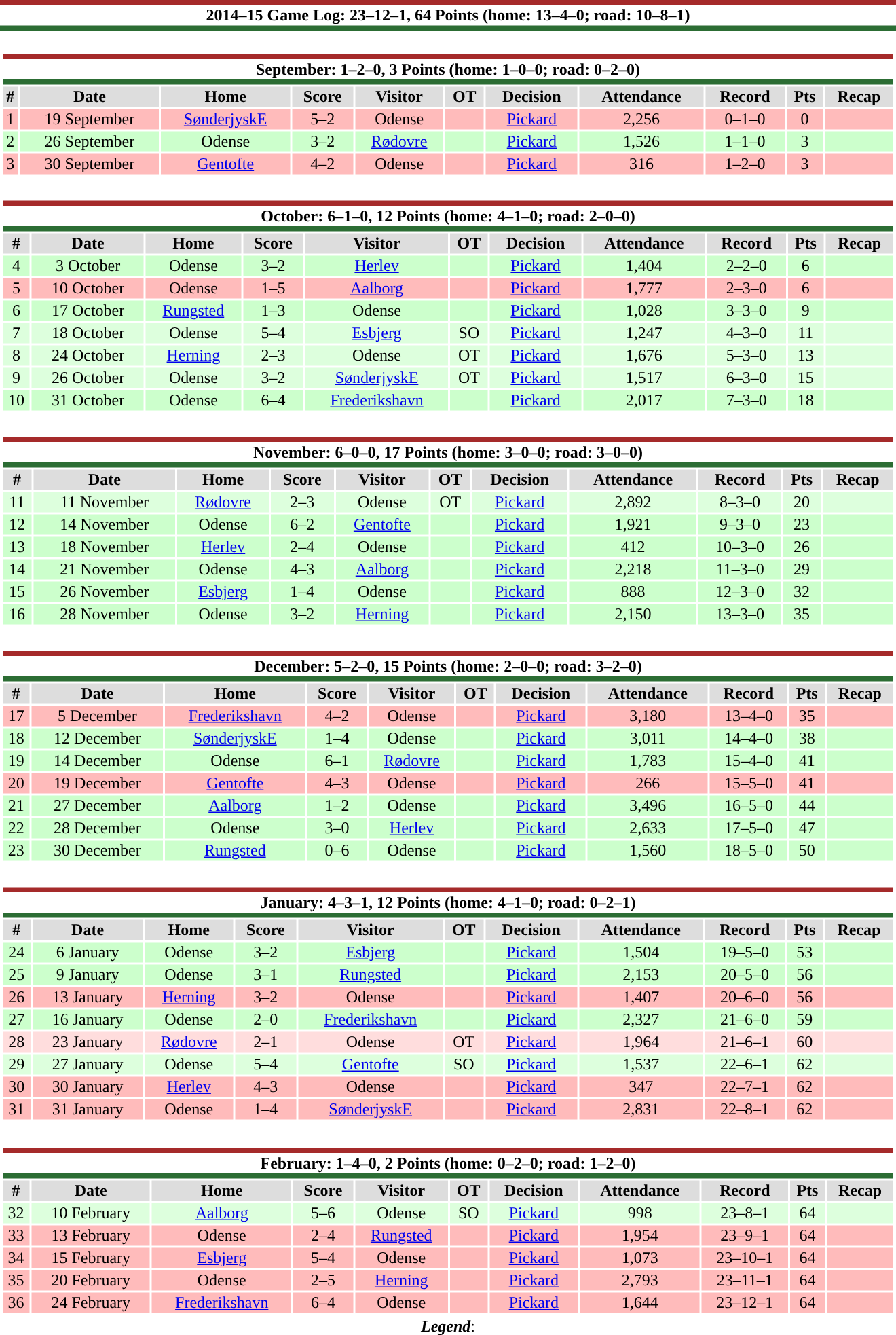<table class="toccolours" width=70% style="clear:both; margin:1.5em auto; text-align:center;">
<tr>
<th + style="background:#FFFFFF; border-top:#A52A2A 5px solid; border-bottom:#2C6D34 5px solid;">2014–15 Game Log: 23–12–1, 64 Points (home: 13–4–0; road: 10–8–1)</th>
</tr>
<tr>
<td colspan=13><br><table class="toccolours collapsible collapsed" width=100%>
<tr>
<th colspan=11 style="background:#FFFFFF; border-top:#A52A2A 5px solid; border-bottom:#2C6D34 5px solid;">September: 1–2–0, 3 Points (home: 1–0–0; road: 0–2–0)</th>
</tr>
<tr style="text-align:center; background:#ddd;">
<th>#</th>
<th>Date</th>
<th>Home</th>
<th>Score</th>
<th>Visitor</th>
<th>OT</th>
<th>Decision</th>
<th>Attendance</th>
<th>Record</th>
<th>Pts</th>
<th>Recap</th>
</tr>
<tr style="text-align:center; background:#FFBBBB">
<td>1</td>
<td>19 September</td>
<td><a href='#'>SønderjyskE</a></td>
<td>5–2</td>
<td>Odense</td>
<td></td>
<td><a href='#'>Pickard</a></td>
<td>2,256</td>
<td>0–1–0</td>
<td>0</td>
<td></td>
</tr>
<tr style="text-align:center; background:#CCFFCC">
<td>2</td>
<td>26 September</td>
<td>Odense</td>
<td>3–2</td>
<td><a href='#'>Rødovre</a></td>
<td></td>
<td><a href='#'>Pickard</a></td>
<td>1,526</td>
<td>1–1–0</td>
<td>3</td>
<td></td>
</tr>
<tr style="text-align:center; background:#FFBBBB">
<td>3</td>
<td>30 September</td>
<td><a href='#'>Gentofte</a></td>
<td>4–2</td>
<td>Odense</td>
<td></td>
<td><a href='#'>Pickard</a></td>
<td>316</td>
<td>1–2–0</td>
<td>3</td>
<td></td>
</tr>
</table>
</td>
</tr>
<tr>
<td colspan=13><br><table class="toccolours collapsible collapsed" width=100%>
<tr>
<th colspan=11 style="background:#FFFFFF; border-top:#A52A2A 5px solid; border-bottom:#2C6D34 5px solid;">October: 6–1–0, 12 Points (home: 4–1–0; road: 2–0–0)</th>
</tr>
<tr style="text-align:center; background:#ddd;">
<th>#</th>
<th>Date</th>
<th>Home</th>
<th>Score</th>
<th>Visitor</th>
<th>OT</th>
<th>Decision</th>
<th>Attendance</th>
<th>Record</th>
<th>Pts</th>
<th>Recap</th>
</tr>
<tr style="text-align:center; background:#CCFFCC">
<td>4</td>
<td>3 October</td>
<td>Odense</td>
<td>3–2</td>
<td><a href='#'>Herlev</a></td>
<td></td>
<td><a href='#'>Pickard</a></td>
<td>1,404</td>
<td>2–2–0</td>
<td>6</td>
<td></td>
</tr>
<tr style="text-align:center; background:#FFBBBB">
<td>5</td>
<td>10 October</td>
<td>Odense</td>
<td>1–5</td>
<td><a href='#'>Aalborg</a></td>
<td></td>
<td><a href='#'>Pickard</a></td>
<td>1,777</td>
<td>2–3–0</td>
<td>6</td>
<td></td>
</tr>
<tr style="text-align:center; background:#CCFFCC">
<td>6</td>
<td>17 October</td>
<td><a href='#'>Rungsted</a></td>
<td>1–3</td>
<td>Odense</td>
<td></td>
<td><a href='#'>Pickard</a></td>
<td>1,028</td>
<td>3–3–0</td>
<td>9</td>
<td></td>
</tr>
<tr style="text-align:center; background:#DDFFDD">
<td>7</td>
<td>18 October</td>
<td>Odense</td>
<td>5–4</td>
<td><a href='#'>Esbjerg</a></td>
<td>SO</td>
<td><a href='#'>Pickard</a></td>
<td>1,247</td>
<td>4–3–0</td>
<td>11</td>
<td></td>
</tr>
<tr style="text-align:center; background:#DDFFDD">
<td>8</td>
<td>24 October</td>
<td><a href='#'>Herning</a></td>
<td>2–3</td>
<td>Odense</td>
<td>OT</td>
<td><a href='#'>Pickard</a></td>
<td>1,676</td>
<td>5–3–0</td>
<td>13</td>
<td></td>
</tr>
<tr style="text-align:center; background:#DDFFDD">
<td>9</td>
<td>26 October</td>
<td>Odense</td>
<td>3–2</td>
<td><a href='#'>SønderjyskE</a></td>
<td>OT</td>
<td><a href='#'>Pickard</a></td>
<td>1,517</td>
<td>6–3–0</td>
<td>15</td>
<td></td>
</tr>
<tr style="text-align:center; background:#CCFFCC">
<td>10</td>
<td>31 October</td>
<td>Odense</td>
<td>6–4</td>
<td><a href='#'>Frederikshavn</a></td>
<td></td>
<td><a href='#'>Pickard</a></td>
<td>2,017</td>
<td>7–3–0</td>
<td>18</td>
<td></td>
</tr>
</table>
</td>
</tr>
<tr>
<td colspan=13><br><table class="toccolours collapsible collapsed" width=100%>
<tr>
<th colspan=11 style="background:#FFFFFF; border-top:#A52A2A 5px solid; border-bottom:#2C6D34 5px solid;">November: 6–0–0, 17 Points (home: 3–0–0; road: 3–0–0)</th>
</tr>
<tr style="text-align:center; background:#ddd;">
<th>#</th>
<th>Date</th>
<th>Home</th>
<th>Score</th>
<th>Visitor</th>
<th>OT</th>
<th>Decision</th>
<th>Attendance</th>
<th>Record</th>
<th>Pts</th>
<th>Recap</th>
</tr>
<tr style="text-align:center; background:#DDFFDD">
<td>11</td>
<td>11 November</td>
<td><a href='#'>Rødovre</a></td>
<td>2–3</td>
<td>Odense</td>
<td>OT</td>
<td><a href='#'>Pickard</a></td>
<td>2,892</td>
<td>8–3–0</td>
<td>20</td>
<td></td>
</tr>
<tr style="text-align:center; background:#CCFFCC">
<td>12</td>
<td>14 November</td>
<td>Odense</td>
<td>6–2</td>
<td><a href='#'>Gentofte</a></td>
<td></td>
<td><a href='#'>Pickard</a></td>
<td>1,921</td>
<td>9–3–0</td>
<td>23</td>
<td></td>
</tr>
<tr style="text-align:center; background:#CCFFCC">
<td>13</td>
<td>18 November</td>
<td><a href='#'>Herlev</a></td>
<td>2–4</td>
<td>Odense</td>
<td></td>
<td><a href='#'>Pickard</a></td>
<td>412</td>
<td>10–3–0</td>
<td>26</td>
<td></td>
</tr>
<tr style="text-align:center; background:#CCFFCC">
<td>14</td>
<td>21 November</td>
<td>Odense</td>
<td>4–3</td>
<td><a href='#'>Aalborg</a></td>
<td></td>
<td><a href='#'>Pickard</a></td>
<td>2,218</td>
<td>11–3–0</td>
<td>29</td>
<td></td>
</tr>
<tr style="text-align:center; background:#CCFFCC">
<td>15</td>
<td>26 November</td>
<td><a href='#'>Esbjerg</a></td>
<td>1–4</td>
<td>Odense</td>
<td></td>
<td><a href='#'>Pickard</a></td>
<td>888</td>
<td>12–3–0</td>
<td>32</td>
<td></td>
</tr>
<tr style="text-align:center; background:#CCFFCC">
<td>16</td>
<td>28 November</td>
<td>Odense</td>
<td>3–2</td>
<td><a href='#'>Herning</a></td>
<td></td>
<td><a href='#'>Pickard</a></td>
<td>2,150</td>
<td>13–3–0</td>
<td>35</td>
<td></td>
</tr>
</table>
</td>
</tr>
<tr>
<td colspan=13><br><table class="toccolours collapsible collapsed" width=100%>
<tr>
<th colspan=11 style="background:#FFFFFF; border-top:#A52A2A 5px solid; border-bottom:#2C6D34 5px solid;">December: 5–2–0, 15 Points (home: 2–0–0; road: 3–2–0)</th>
</tr>
<tr style="text-align:center; background:#ddd;">
<th>#</th>
<th>Date</th>
<th>Home</th>
<th>Score</th>
<th>Visitor</th>
<th>OT</th>
<th>Decision</th>
<th>Attendance</th>
<th>Record</th>
<th>Pts</th>
<th>Recap</th>
</tr>
<tr style="text-align:center; background:#FFBBBB">
<td>17</td>
<td>5 December</td>
<td><a href='#'>Frederikshavn</a></td>
<td>4–2</td>
<td>Odense</td>
<td></td>
<td><a href='#'>Pickard</a></td>
<td>3,180</td>
<td>13–4–0</td>
<td>35</td>
<td></td>
</tr>
<tr style="text-align:center; background:#CCFFCC">
<td>18</td>
<td>12 December</td>
<td><a href='#'>SønderjyskE</a></td>
<td>1–4</td>
<td>Odense</td>
<td></td>
<td><a href='#'>Pickard</a></td>
<td>3,011</td>
<td>14–4–0</td>
<td>38</td>
<td></td>
</tr>
<tr style="text-align:center; background:#CCFFCC">
<td>19</td>
<td>14 December</td>
<td>Odense</td>
<td>6–1</td>
<td><a href='#'>Rødovre</a></td>
<td></td>
<td><a href='#'>Pickard</a></td>
<td>1,783</td>
<td>15–4–0</td>
<td>41</td>
<td></td>
</tr>
<tr style="text-align:center; background:#FFBBBB">
<td>20</td>
<td>19 December</td>
<td><a href='#'>Gentofte</a></td>
<td>4–3</td>
<td>Odense</td>
<td></td>
<td><a href='#'>Pickard</a></td>
<td>266</td>
<td>15–5–0</td>
<td>41</td>
<td></td>
</tr>
<tr style="text-align:center; background:#CCFFCC">
<td>21</td>
<td>27 December</td>
<td><a href='#'>Aalborg</a></td>
<td>1–2</td>
<td>Odense</td>
<td></td>
<td><a href='#'>Pickard</a></td>
<td>3,496</td>
<td>16–5–0</td>
<td>44</td>
<td></td>
</tr>
<tr style="text-align:center; background:#CCFFCC">
<td>22</td>
<td>28 December</td>
<td>Odense</td>
<td>3–0</td>
<td><a href='#'>Herlev</a></td>
<td></td>
<td><a href='#'>Pickard</a></td>
<td>2,633</td>
<td>17–5–0</td>
<td>47</td>
<td></td>
</tr>
<tr style="text-align:center; background:#CCFFCC">
<td>23</td>
<td>30 December</td>
<td><a href='#'>Rungsted</a></td>
<td>0–6</td>
<td>Odense</td>
<td></td>
<td><a href='#'>Pickard</a></td>
<td>1,560</td>
<td>18–5–0</td>
<td>50</td>
<td></td>
</tr>
</table>
</td>
</tr>
<tr>
<td colspan=13><br><table class="toccolours collapsible collapsed" width=100%>
<tr>
<th colspan=11 style="background:#FFFFFF; border-top:#A52A2A 5px solid; border-bottom:#2C6D34 5px solid;">January: 4–3–1, 12 Points (home: 4–1–0; road: 0–2–1)</th>
</tr>
<tr style="text-align:center; background:#ddd;">
<th>#</th>
<th>Date</th>
<th>Home</th>
<th>Score</th>
<th>Visitor</th>
<th>OT</th>
<th>Decision</th>
<th>Attendance</th>
<th>Record</th>
<th>Pts</th>
<th>Recap</th>
</tr>
<tr style="text-align:center; background:#CCFFCC">
<td>24</td>
<td>6 January</td>
<td>Odense</td>
<td>3–2</td>
<td><a href='#'>Esbjerg</a></td>
<td></td>
<td><a href='#'>Pickard</a></td>
<td>1,504</td>
<td>19–5–0</td>
<td>53</td>
<td></td>
</tr>
<tr style="text-align:center; background:#CCFFCC">
<td>25</td>
<td>9 January</td>
<td>Odense</td>
<td>3–1</td>
<td><a href='#'>Rungsted</a></td>
<td></td>
<td><a href='#'>Pickard</a></td>
<td>2,153</td>
<td>20–5–0</td>
<td>56</td>
<td></td>
</tr>
<tr style="text-align:center; background:#FFBBBB">
<td>26</td>
<td>13 January</td>
<td><a href='#'>Herning</a></td>
<td>3–2</td>
<td>Odense</td>
<td></td>
<td><a href='#'>Pickard</a></td>
<td>1,407</td>
<td>20–6–0</td>
<td>56</td>
<td></td>
</tr>
<tr style="text-align:center; background:#CCFFCC">
<td>27</td>
<td>16 January</td>
<td>Odense</td>
<td>2–0</td>
<td><a href='#'>Frederikshavn</a></td>
<td></td>
<td><a href='#'>Pickard</a></td>
<td>2,327</td>
<td>21–6–0</td>
<td>59</td>
<td></td>
</tr>
<tr style="text-align:center; background:#FFDDDD">
<td>28</td>
<td>23 January</td>
<td><a href='#'>Rødovre</a></td>
<td>2–1</td>
<td>Odense</td>
<td>OT</td>
<td><a href='#'>Pickard</a></td>
<td>1,964</td>
<td>21–6–1</td>
<td>60</td>
<td></td>
</tr>
<tr style="text-align:center; background:#DDFFDD">
<td>29</td>
<td>27 January</td>
<td>Odense</td>
<td>5–4</td>
<td><a href='#'>Gentofte</a></td>
<td>SO</td>
<td><a href='#'>Pickard</a></td>
<td>1,537</td>
<td>22–6–1</td>
<td>62</td>
<td></td>
</tr>
<tr style="text-align:center; background:#FFBBBB">
<td>30</td>
<td>30 January</td>
<td><a href='#'>Herlev</a></td>
<td>4–3</td>
<td>Odense</td>
<td></td>
<td><a href='#'>Pickard</a></td>
<td>347</td>
<td>22–7–1</td>
<td>62</td>
<td></td>
</tr>
<tr style="text-align:center; background:#FFBBBB">
<td>31</td>
<td>31 January</td>
<td>Odense</td>
<td>1–4</td>
<td><a href='#'>SønderjyskE</a></td>
<td></td>
<td><a href='#'>Pickard</a></td>
<td>2,831</td>
<td>22–8–1</td>
<td>62</td>
<td></td>
</tr>
<tr style="text-align:center;">
</tr>
</table>
</td>
</tr>
<tr>
<td colspan=13><br><table class="toccolours collapsible collapsed" width=100%>
<tr>
<th colspan=11 style="background:#FFFFFF; border-top:#A52A2A 5px solid; border-bottom:#2C6D34 5px solid;">February: 1–4–0, 2 Points (home: 0–2–0; road: 1–2–0)</th>
</tr>
<tr style="text-align:center; background:#ddd;">
<th>#</th>
<th>Date</th>
<th>Home</th>
<th>Score</th>
<th>Visitor</th>
<th>OT</th>
<th>Decision</th>
<th>Attendance</th>
<th>Record</th>
<th>Pts</th>
<th>Recap</th>
</tr>
<tr style="text-align:center; background:#DDFFDD">
<td>32</td>
<td>10 February</td>
<td><a href='#'>Aalborg</a></td>
<td>5–6</td>
<td>Odense</td>
<td>SO</td>
<td><a href='#'>Pickard</a></td>
<td>998</td>
<td>23–8–1</td>
<td>64</td>
<td></td>
</tr>
<tr style="text-align:center; background:#FFBBBB">
<td>33</td>
<td>13 February</td>
<td>Odense</td>
<td>2–4</td>
<td><a href='#'>Rungsted</a></td>
<td></td>
<td><a href='#'>Pickard</a></td>
<td>1,954</td>
<td>23–9–1</td>
<td>64</td>
<td></td>
</tr>
<tr style="text-align:center; background:#FFBBBB">
<td>34</td>
<td>15 February</td>
<td><a href='#'>Esbjerg</a></td>
<td>5–4</td>
<td>Odense</td>
<td></td>
<td><a href='#'>Pickard</a></td>
<td>1,073</td>
<td>23–10–1</td>
<td>64</td>
<td></td>
</tr>
<tr style="text-align:center; background:#FFBBBB">
<td>35</td>
<td>20 February</td>
<td>Odense</td>
<td>2–5</td>
<td><a href='#'>Herning</a></td>
<td></td>
<td><a href='#'>Pickard</a></td>
<td>2,793</td>
<td>23–11–1</td>
<td>64</td>
<td></td>
</tr>
<tr style="text-align:center; background:#FFBBBB">
<td>36</td>
<td>24 February</td>
<td><a href='#'>Frederikshavn</a></td>
<td>6–4</td>
<td>Odense</td>
<td></td>
<td><a href='#'>Pickard</a></td>
<td>1,644</td>
<td>23–12–1</td>
<td>64</td>
<td></td>
</tr>
<tr style="text-align:center;">
</tr>
</table>
<strong><em>Legend</em></strong>: 


</td>
</tr>
</table>
